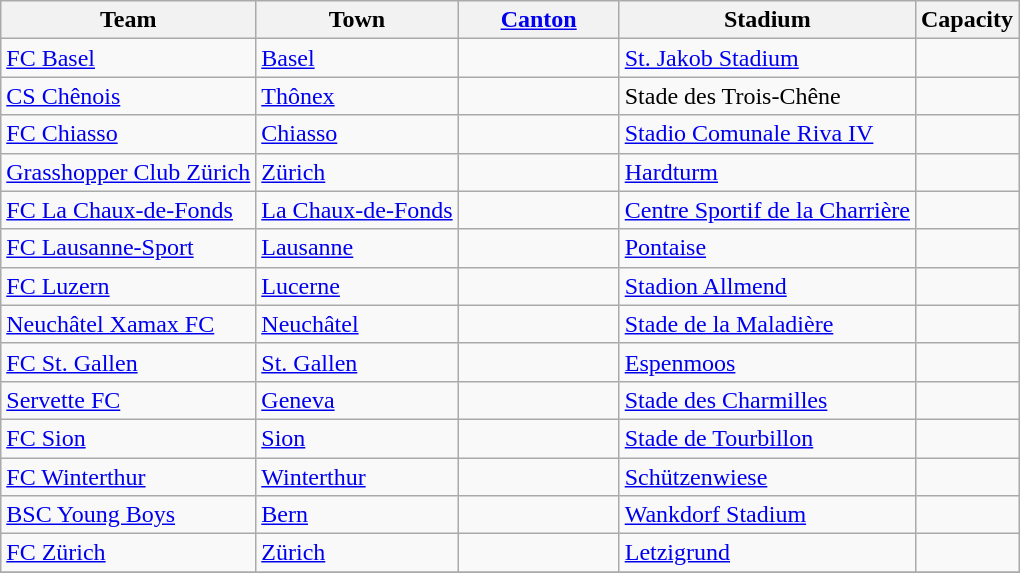<table class="wikitable sortable" style="text-align: left;">
<tr>
<th>Team</th>
<th>Town</th>
<th width="100"><a href='#'>Canton</a></th>
<th>Stadium</th>
<th>Capacity</th>
</tr>
<tr>
<td><a href='#'>FC Basel</a></td>
<td><a href='#'>Basel</a></td>
<td></td>
<td><a href='#'>St. Jakob Stadium</a></td>
<td></td>
</tr>
<tr>
<td><a href='#'>CS Chênois</a></td>
<td><a href='#'>Thônex</a></td>
<td></td>
<td>Stade des Trois-Chêne</td>
<td></td>
</tr>
<tr>
<td><a href='#'>FC Chiasso</a></td>
<td><a href='#'>Chiasso</a></td>
<td></td>
<td><a href='#'>Stadio Comunale Riva IV</a></td>
<td></td>
</tr>
<tr>
<td><a href='#'>Grasshopper Club Zürich</a></td>
<td><a href='#'>Zürich</a></td>
<td></td>
<td><a href='#'>Hardturm</a></td>
<td></td>
</tr>
<tr>
<td><a href='#'>FC La Chaux-de-Fonds</a></td>
<td><a href='#'>La Chaux-de-Fonds</a></td>
<td></td>
<td><a href='#'>Centre Sportif de la Charrière</a></td>
<td></td>
</tr>
<tr>
<td><a href='#'>FC Lausanne-Sport</a></td>
<td><a href='#'>Lausanne</a></td>
<td></td>
<td><a href='#'>Pontaise</a></td>
<td></td>
</tr>
<tr>
<td><a href='#'>FC Luzern</a></td>
<td><a href='#'>Lucerne</a></td>
<td></td>
<td><a href='#'>Stadion Allmend</a></td>
<td></td>
</tr>
<tr>
<td><a href='#'>Neuchâtel Xamax FC</a></td>
<td><a href='#'>Neuchâtel</a></td>
<td></td>
<td><a href='#'>Stade de la Maladière</a></td>
<td></td>
</tr>
<tr>
<td><a href='#'>FC St. Gallen</a></td>
<td><a href='#'>St. Gallen</a></td>
<td></td>
<td><a href='#'>Espenmoos</a></td>
<td></td>
</tr>
<tr>
<td><a href='#'>Servette FC</a></td>
<td><a href='#'>Geneva</a></td>
<td></td>
<td><a href='#'>Stade des Charmilles</a></td>
<td></td>
</tr>
<tr>
<td><a href='#'>FC Sion</a></td>
<td><a href='#'>Sion</a></td>
<td></td>
<td><a href='#'>Stade de Tourbillon</a></td>
<td></td>
</tr>
<tr>
<td><a href='#'>FC Winterthur</a></td>
<td><a href='#'>Winterthur</a></td>
<td></td>
<td><a href='#'>Schützenwiese</a></td>
<td></td>
</tr>
<tr>
<td><a href='#'>BSC Young Boys</a></td>
<td><a href='#'>Bern</a></td>
<td></td>
<td><a href='#'>Wankdorf Stadium</a></td>
<td></td>
</tr>
<tr>
<td><a href='#'>FC Zürich</a></td>
<td><a href='#'>Zürich</a></td>
<td></td>
<td><a href='#'>Letzigrund</a></td>
<td></td>
</tr>
<tr>
</tr>
</table>
